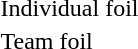<table>
<tr>
<td>Individual foil</td>
<td></td>
<td></td>
<td></td>
</tr>
<tr>
<td>Team foil</td>
<td></td>
<td></td>
<td></td>
</tr>
</table>
